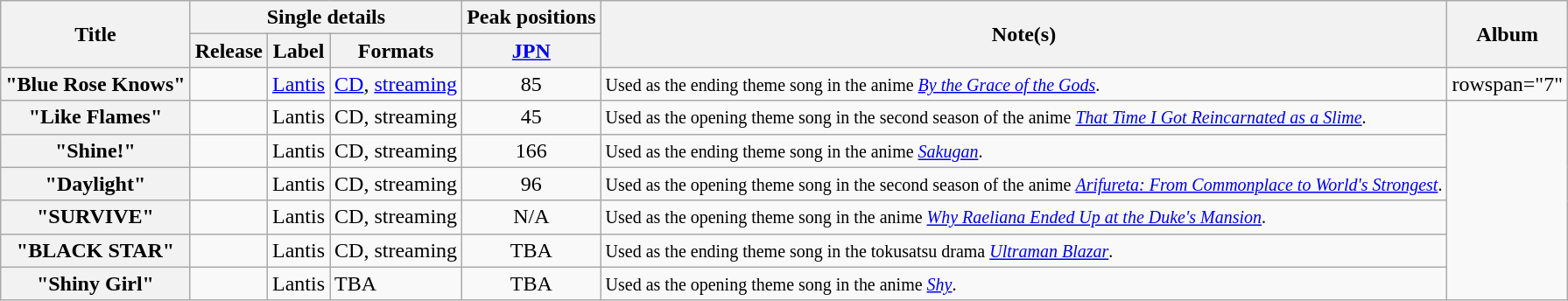<table class="wikitable plainrowheaders">
<tr>
<th scope="col" rowspan="2">Title</th>
<th scope="col" rowspan="1" colspan=3>Single details</th>
<th scope="col" colspan="1">Peak positions</th>
<th scope="col" rowspan="2">Note(s)</th>
<th scope="col" rowspan="2">Album</th>
</tr>
<tr>
<th>Release</th>
<th>Label</th>
<th>Formats</th>
<th scope="col"><a href='#'>JPN</a></th>
</tr>
<tr>
<th scope="row">"Blue Rose Knows"</th>
<td></td>
<td><a href='#'>Lantis</a></td>
<td><a href='#'>CD</a>, <a href='#'>streaming</a></td>
<td align="center">85</td>
<td><small>Used as the ending theme song in the anime <em><a href='#'>By the Grace of the Gods</a></em>.</small></td>
<td>rowspan="7" </td>
</tr>
<tr>
<th scope="row">"Like Flames"</th>
<td></td>
<td>Lantis</td>
<td>CD, streaming</td>
<td align="center">45</td>
<td><small>Used as the opening theme song in the second season of the anime <em><a href='#'>That Time I Got Reincarnated as a Slime</a></em>.</small></td>
</tr>
<tr>
<th scope="row">"Shine!"</th>
<td></td>
<td>Lantis</td>
<td>CD, streaming</td>
<td align="center">166</td>
<td><small>Used as the ending theme song in the anime <em><a href='#'>Sakugan</a></em>.</small></td>
</tr>
<tr>
<th scope="row">"Daylight"</th>
<td></td>
<td>Lantis</td>
<td>CD, streaming</td>
<td align="center">96</td>
<td><small>Used as the opening theme song in the second season of the anime <em><a href='#'>Arifureta: From Commonplace to World's Strongest</a></em>.</small></td>
</tr>
<tr>
<th scope="row">"SURVIVE"</th>
<td></td>
<td>Lantis</td>
<td>CD, streaming</td>
<td align="center">N/A</td>
<td><small>Used as the opening theme song in the anime <em><a href='#'>Why Raeliana Ended Up at the Duke's Mansion</a></em>.</small></td>
</tr>
<tr>
<th scope="row">"BLACK STAR"</th>
<td></td>
<td>Lantis</td>
<td>CD, streaming</td>
<td align="center">TBA</td>
<td><small>Used as the ending theme song in the tokusatsu drama <em><a href='#'>Ultraman Blazar</a></em>.</small></td>
</tr>
<tr>
<th scope="row">"Shiny Girl"</th>
<td></td>
<td>Lantis</td>
<td>TBA</td>
<td align="center">TBA</td>
<td><small>Used as the opening theme song in the anime <em><a href='#'>Shy</a></em>.</small></td>
</tr>
</table>
